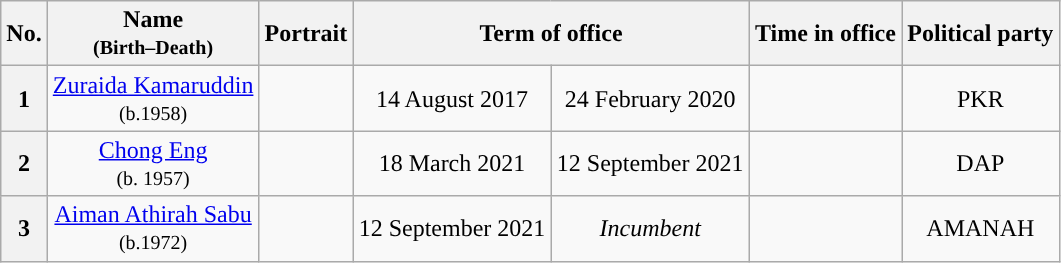<table class="wikitable" style="text-align:center">
<tr>
<th>No.</th>
<th width="20%">Name<br><small>(Birth–Death)</small></th>
<th>Portrait</th>
<th colspan="2">Term of office</th>
<th>Time in office</th>
<th>Political party</th>
</tr>
<tr>
<th>1</th>
<td><a href='#'>Zuraida Kamaruddin</a><br><small>(b.1958)</small></td>
<td></td>
<td>14 August 2017</td>
<td>24 February 2020</td>
<td></td>
<td style="background: ">PKR</td>
</tr>
<tr>
<th>2</th>
<td><a href='#'>Chong Eng</a><br><small>(b. 1957)</small></td>
<td></td>
<td>18 March 2021</td>
<td>12 September 2021</td>
<td></td>
<td style="background: ">DAP</td>
</tr>
<tr>
<th>3</th>
<td><a href='#'>Aiman Athirah Sabu</a> <br><small>(b.1972)</small></td>
<td></td>
<td>12 September 2021</td>
<td><em>Incumbent</em></td>
<td></td>
<td style="background: ">AMANAH</td>
</tr>
</table>
